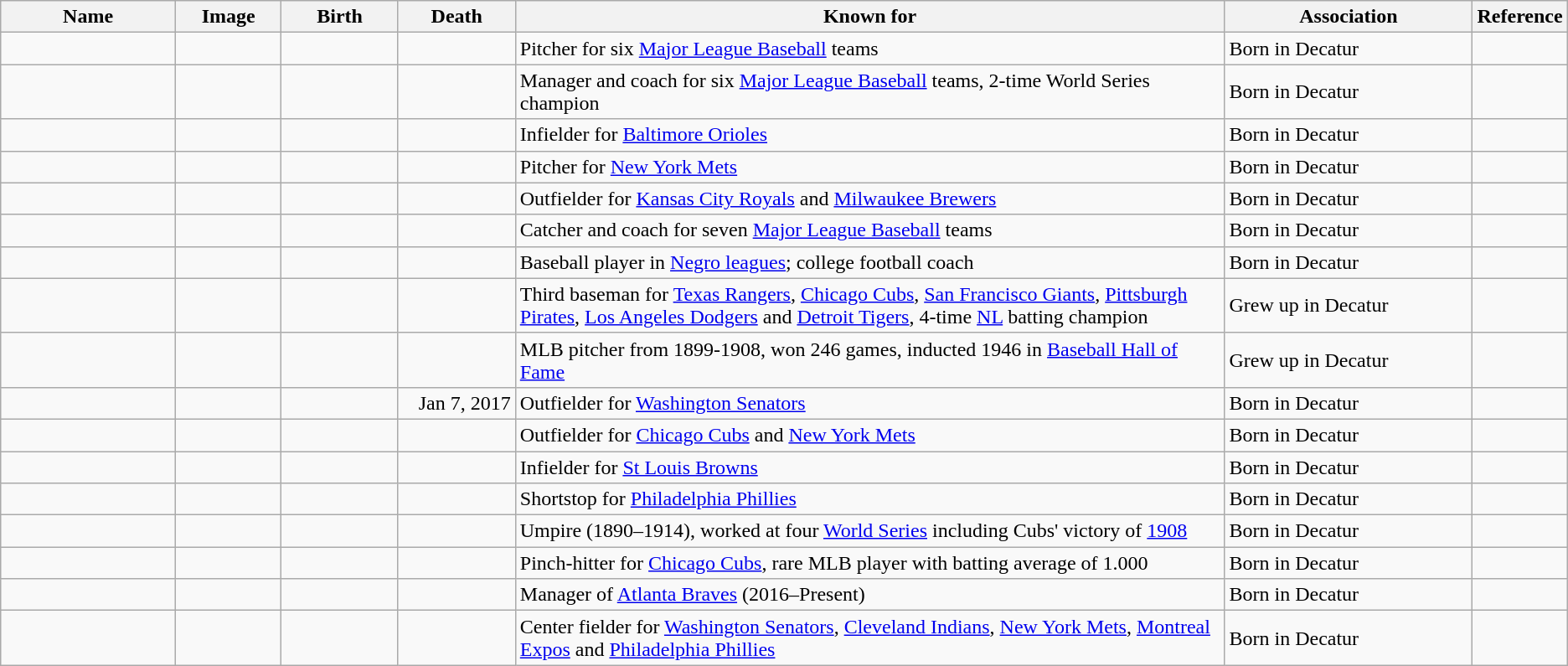<table class="wikitable sortable">
<tr>
<th scope="col" style="width:140px;">Name</th>
<th scope="col" style="width:80px;" class="unsortable">Image</th>
<th scope="col" style="width:90px;">Birth</th>
<th scope="col" style="width:90px;">Death</th>
<th scope="col" style="width:600px;" class="unsortable">Known for</th>
<th scope="col" style="width:200px;" class="unsortable">Association</th>
<th scope="col" style="width:30px;" class="unsortable">Reference</th>
</tr>
<tr>
<td></td>
<td></td>
<td align=right></td>
<td align=right></td>
<td>Pitcher for six <a href='#'>Major League Baseball</a> teams</td>
<td>Born in Decatur</td>
<td style="text-align:center;"></td>
</tr>
<tr>
<td></td>
<td></td>
<td align=right></td>
<td align=right></td>
<td>Manager and coach for six <a href='#'>Major League Baseball</a> teams, 2-time World Series champion</td>
<td>Born in Decatur</td>
<td style="text-align:center;"></td>
</tr>
<tr>
<td></td>
<td></td>
<td align=right></td>
<td align=right></td>
<td>Infielder for <a href='#'>Baltimore Orioles</a></td>
<td>Born in Decatur</td>
<td style="text-align:center;"></td>
</tr>
<tr>
<td></td>
<td></td>
<td align=right></td>
<td align=right></td>
<td>Pitcher for <a href='#'>New York Mets</a></td>
<td>Born in Decatur</td>
<td style="text-align:center;"></td>
</tr>
<tr>
<td></td>
<td></td>
<td align=right></td>
<td align=right></td>
<td>Outfielder for <a href='#'>Kansas City Royals</a> and <a href='#'>Milwaukee Brewers</a></td>
<td>Born in Decatur</td>
<td style="text-align:center;"></td>
</tr>
<tr>
<td></td>
<td></td>
<td align=right></td>
<td align=right></td>
<td>Catcher and coach for seven <a href='#'>Major League Baseball</a> teams</td>
<td>Born in Decatur</td>
<td style="text-align:center;"></td>
</tr>
<tr>
<td></td>
<td></td>
<td align=right></td>
<td align=right></td>
<td>Baseball player in <a href='#'>Negro leagues</a>; college football coach</td>
<td>Born in Decatur</td>
<td style="text-align:center;"></td>
</tr>
<tr>
<td></td>
<td></td>
<td align=right></td>
<td align=right></td>
<td>Third baseman for <a href='#'>Texas Rangers</a>, <a href='#'>Chicago Cubs</a>, <a href='#'>San Francisco Giants</a>, <a href='#'>Pittsburgh Pirates</a>, <a href='#'>Los Angeles Dodgers</a> and <a href='#'>Detroit Tigers</a>, 4-time <a href='#'>NL</a> batting champion</td>
<td>Grew up in Decatur</td>
<td style="text-align:center;"></td>
</tr>
<tr>
<td></td>
<td></td>
<td align=right></td>
<td align=right></td>
<td>MLB pitcher from 1899-1908, won 246 games, inducted 1946 in <a href='#'>Baseball Hall of Fame</a></td>
<td>Grew up in Decatur</td>
<td style="text-align:center;"></td>
</tr>
<tr>
<td></td>
<td></td>
<td align=right></td>
<td align=right>Jan 7, 2017</td>
<td>Outfielder for <a href='#'>Washington Senators</a></td>
<td>Born in Decatur</td>
<td style="text-align:center;"></td>
</tr>
<tr>
<td></td>
<td></td>
<td align=right></td>
<td align=right></td>
<td>Outfielder for <a href='#'>Chicago Cubs</a> and <a href='#'>New York Mets</a></td>
<td>Born in Decatur</td>
<td style="text-align:center;"></td>
</tr>
<tr>
<td></td>
<td></td>
<td align=right></td>
<td align=right></td>
<td>Infielder for <a href='#'>St Louis Browns</a></td>
<td>Born in Decatur</td>
<td style="text-align:center;"></td>
</tr>
<tr>
<td></td>
<td></td>
<td align=right></td>
<td align=right></td>
<td>Shortstop for <a href='#'>Philadelphia Phillies</a></td>
<td>Born in Decatur</td>
<td style="text-align:center;"></td>
</tr>
<tr>
<td></td>
<td></td>
<td align=right></td>
<td align=right></td>
<td>Umpire (1890–1914), worked at four <a href='#'>World Series</a> including Cubs' victory of <a href='#'>1908</a></td>
<td>Born in Decatur</td>
<td style="text-align:center;"></td>
</tr>
<tr>
<td></td>
<td></td>
<td align=right></td>
<td align=right></td>
<td>Pinch-hitter for <a href='#'>Chicago Cubs</a>, rare MLB player with batting average of 1.000</td>
<td>Born in Decatur</td>
<td style="text-align:center;"></td>
</tr>
<tr>
<td></td>
<td></td>
<td align=right></td>
<td align=right></td>
<td>Manager of <a href='#'>Atlanta Braves</a> (2016–Present)</td>
<td>Born in Decatur</td>
<td style="text-align:center;"></td>
</tr>
<tr>
<td></td>
<td></td>
<td align=right></td>
<td align=right></td>
<td>Center fielder for <a href='#'>Washington Senators</a>, <a href='#'>Cleveland Indians</a>, <a href='#'>New York Mets</a>, <a href='#'>Montreal Expos</a> and <a href='#'>Philadelphia Phillies</a></td>
<td>Born in Decatur</td>
<td style="text-align:center;"></td>
</tr>
</table>
